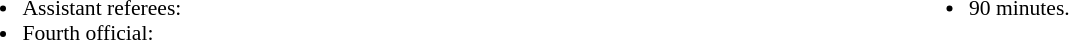<table style="width:100%; font-size:90%">
<tr>
<td style="width:50%; vertical-align:top"><br><ul><li>Assistant referees:</li><li>Fourth official:</li></ul></td>
<td style="width:50%; vertical-align:top"><br><ul><li>90 minutes.</li></ul></td>
</tr>
</table>
